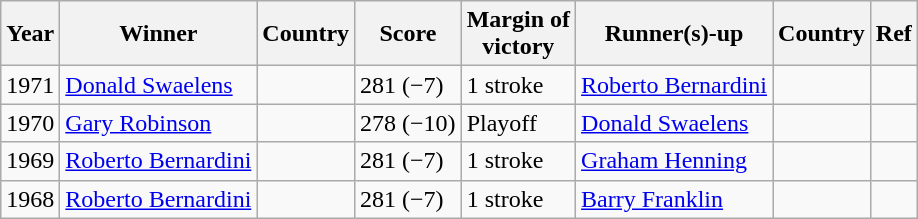<table class="wikitable">
<tr>
<th>Year</th>
<th>Winner</th>
<th>Country</th>
<th>Score</th>
<th>Margin of<br>victory</th>
<th>Runner(s)-up</th>
<th>Country</th>
<th>Ref</th>
</tr>
<tr>
<td>1971</td>
<td><a href='#'>Donald Swaelens</a></td>
<td></td>
<td>281 (−7)</td>
<td>1 stroke</td>
<td><a href='#'>Roberto Bernardini</a></td>
<td></td>
<td></td>
</tr>
<tr>
<td>1970</td>
<td><a href='#'>Gary Robinson</a></td>
<td></td>
<td>278 (−10)</td>
<td>Playoff</td>
<td><a href='#'>Donald Swaelens</a></td>
<td></td>
<td></td>
</tr>
<tr>
<td>1969</td>
<td><a href='#'>Roberto Bernardini</a></td>
<td></td>
<td>281 (−7)</td>
<td>1 stroke</td>
<td><a href='#'>Graham Henning</a></td>
<td></td>
<td></td>
</tr>
<tr>
<td>1968</td>
<td><a href='#'>Roberto Bernardini</a></td>
<td></td>
<td>281 (−7)</td>
<td>1 stroke</td>
<td><a href='#'>Barry Franklin</a></td>
<td></td>
<td></td>
</tr>
</table>
